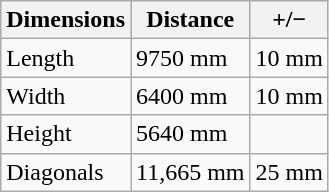<table class="wikitable">
<tr>
<th>Dimensions</th>
<th>Distance</th>
<th>+/−</th>
</tr>
<tr>
<td>Length</td>
<td>9750 mm</td>
<td>10 mm</td>
</tr>
<tr>
<td>Width</td>
<td>6400 mm</td>
<td>10 mm</td>
</tr>
<tr>
<td>Height</td>
<td>5640 mm</td>
<td></td>
</tr>
<tr>
<td>Diagonals</td>
<td>11,665 mm</td>
<td>25 mm</td>
</tr>
</table>
